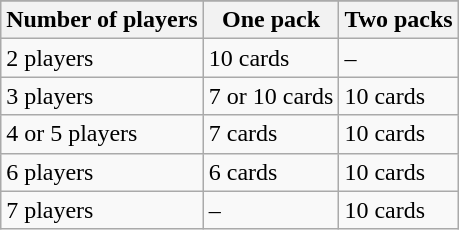<table class="wikitable" style = "float:right">
<tr>
</tr>
<tr>
<th>Number of players</th>
<th>One pack</th>
<th>Two packs</th>
</tr>
<tr>
<td>2 players</td>
<td>10 cards</td>
<td>–</td>
</tr>
<tr>
<td>3 players</td>
<td>7 or 10 cards</td>
<td>10 cards</td>
</tr>
<tr>
<td>4 or 5 players</td>
<td>7 cards</td>
<td>10 cards</td>
</tr>
<tr>
<td>6 players</td>
<td>6 cards</td>
<td>10 cards</td>
</tr>
<tr>
<td>7 players</td>
<td>–</td>
<td>10 cards</td>
</tr>
</table>
